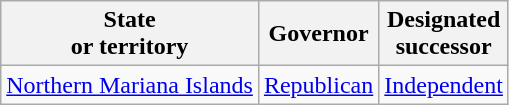<table class="sortable wikitable">
<tr>
<th>State<br> or territory</th>
<th>Governor</th>
<th>Designated<br>successor</th>
</tr>
<tr>
<td><a href='#'>Northern Mariana Islands</a></td>
<td><a href='#'>Republican</a></td>
<td><a href='#'>Independent</a></td>
</tr>
</table>
